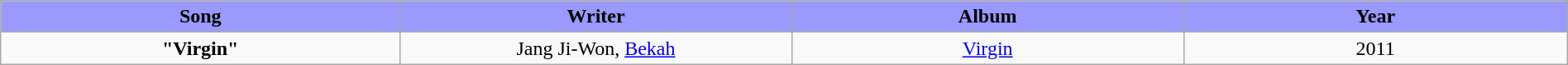<table class="wikitable" style="margin:0.5em auto; clear:both; text-align:center; width:100%">
<tr>
<th width="500" style="background: #99F;">Song</th>
<th width="500" style="background: #99F;">Writer</th>
<th width="500" style="background: #99F;">Album</th>
<th width="500" style="background: #99F;">Year</th>
</tr>
<tr>
<td><strong>"Virgin"</strong></td>
<td>Jang Ji-Won, <a href='#'>Bekah</a></td>
<td><a href='#'>Virgin</a></td>
<td>2011</td>
</tr>
</table>
